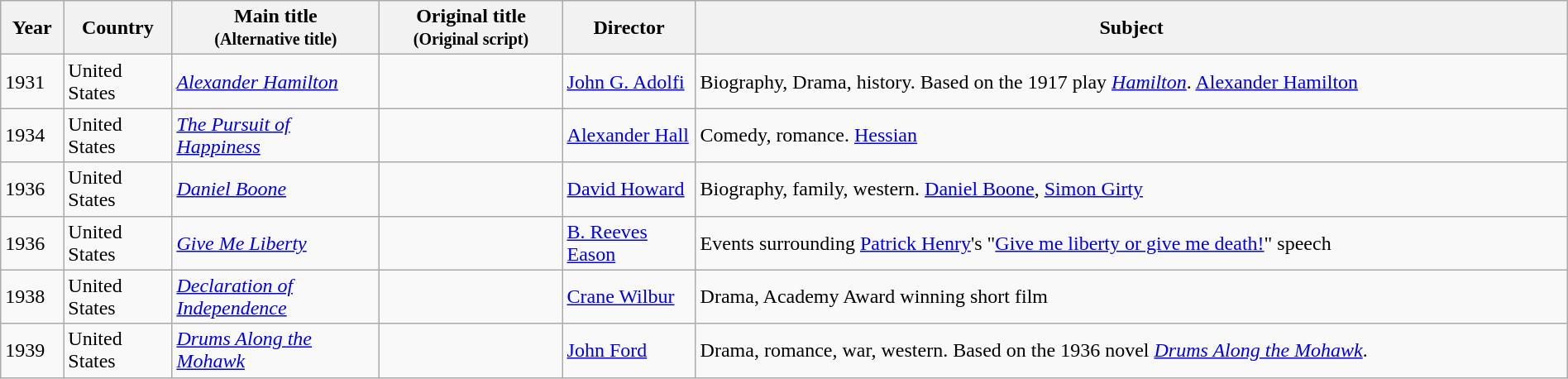<table class="wikitable sortable" style="width:100%;">
<tr>
<th>Year</th>
<th width= 80>Country</th>
<th class="unsortable" style="width:160px;">Main title<br><small>(Alternative title)</small></th>
<th class="unsortable" style="width:140px;">Original title<br><small>(Original script)</small></th>
<th width=100>Director</th>
<th class="unsortable">Subject</th>
</tr>
<tr>
<td>1931</td>
<td>United States</td>
<td><em><a href='#'>Alexander Hamilton</a></em></td>
<td></td>
<td><a href='#'>John G. Adolfi</a></td>
<td>Biography, Drama, history. Based on the 1917 play <em><a href='#'>Hamilton</a></em>. <a href='#'>Alexander Hamilton</a></td>
</tr>
<tr>
<td>1934</td>
<td>United States</td>
<td><em><a href='#'>The Pursuit of Happiness</a></em></td>
<td></td>
<td><a href='#'>Alexander Hall</a></td>
<td>Comedy, romance. <a href='#'>Hessian</a></td>
</tr>
<tr>
<td>1936</td>
<td>United States</td>
<td><em><a href='#'>Daniel Boone</a></em></td>
<td></td>
<td><a href='#'>David Howard</a></td>
<td>Biography, family, western. <a href='#'>Daniel Boone</a>, <a href='#'>Simon Girty</a></td>
</tr>
<tr>
<td>1936</td>
<td>United States</td>
<td><em><a href='#'>Give Me Liberty</a></em></td>
<td></td>
<td><a href='#'>B. Reeves Eason</a></td>
<td>Events surrounding <a href='#'>Patrick Henry</a>'s "<a href='#'>Give me liberty or give me death!</a>" speech</td>
</tr>
<tr>
<td>1938</td>
<td>United States</td>
<td><em><a href='#'>Declaration of Independence</a></em></td>
<td></td>
<td><a href='#'>Crane Wilbur</a></td>
<td>Drama, Academy Award winning short film</td>
</tr>
<tr>
<td>1939</td>
<td>United States</td>
<td><em><a href='#'>Drums Along the Mohawk</a></em></td>
<td></td>
<td><a href='#'>John Ford</a></td>
<td>Drama, romance, war, western. Based on the 1936 novel <em><a href='#'>Drums Along the Mohawk</a></em>.</td>
</tr>
</table>
